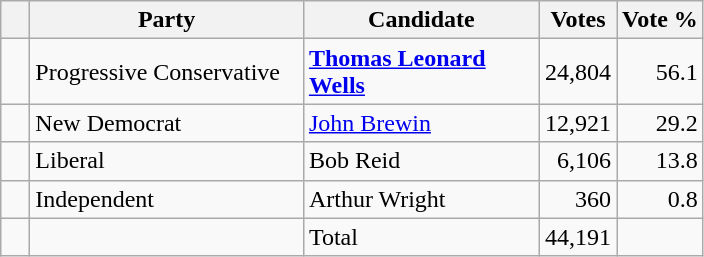<table class="wikitable">
<tr>
<th></th>
<th scope="col" width="175">Party</th>
<th scope="col" width="150">Candidate</th>
<th>Votes</th>
<th>Vote %</th>
</tr>
<tr>
<td>   </td>
<td>Progressive Conservative</td>
<td><strong><a href='#'>Thomas Leonard Wells</a></strong></td>
<td align=right>24,804</td>
<td align=right>56.1</td>
</tr>
<tr>
<td>   </td>
<td>New Democrat</td>
<td><a href='#'>John Brewin</a></td>
<td align=right>12,921</td>
<td align=right>29.2</td>
</tr>
<tr>
<td>   </td>
<td>Liberal</td>
<td>Bob Reid</td>
<td align=right>6,106</td>
<td align=right>13.8</td>
</tr>
<tr>
<td>   </td>
<td>Independent</td>
<td>Arthur Wright</td>
<td align=right>360</td>
<td align=right>0.8</td>
</tr>
<tr |>
<td></td>
<td></td>
<td>Total</td>
<td align=right>44,191</td>
<td></td>
</tr>
</table>
